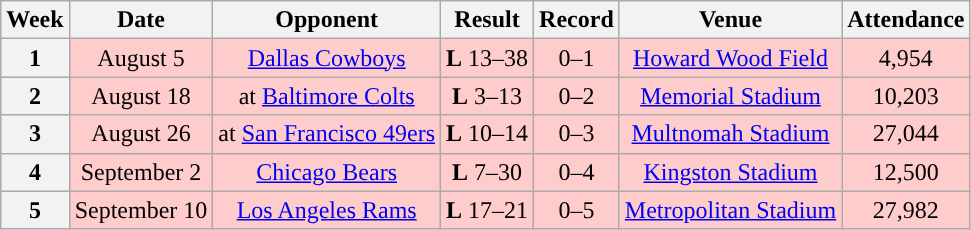<table class="wikitable" style="text-align:center">
<tr>
<th>Week</th>
<th>Date</th>
<th>Opponent</th>
<th>Result</th>
<th>Record</th>
<th>Venue</th>
<th>Attendance</th>
</tr>
<tr style="background:#fcc">
<th>1</th>
<td>August 5</td>
<td><a href='#'>Dallas Cowboys</a></td>
<td><strong>L</strong> 13–38</td>
<td>0–1</td>
<td><a href='#'>Howard Wood Field</a> </td>
<td>4,954</td>
</tr>
<tr style="background:#fcc">
<th>2</th>
<td>August 18</td>
<td>at <a href='#'>Baltimore Colts</a></td>
<td><strong>L</strong> 3–13</td>
<td>0–2</td>
<td><a href='#'>Memorial Stadium</a></td>
<td>10,203</td>
</tr>
<tr style="background:#fcc">
<th>3</th>
<td>August 26</td>
<td>at <a href='#'>San Francisco 49ers</a></td>
<td><strong>L</strong> 10–14</td>
<td>0–3</td>
<td><a href='#'>Multnomah Stadium</a> </td>
<td>27,044</td>
</tr>
<tr style="background:#fcc">
<th>4</th>
<td>September 2</td>
<td><a href='#'>Chicago Bears</a></td>
<td><strong>L</strong> 7–30</td>
<td>0–4</td>
<td><a href='#'>Kingston Stadium</a> </td>
<td>12,500</td>
</tr>
<tr style="background:#fcc">
<th>5</th>
<td>September 10</td>
<td><a href='#'>Los Angeles Rams</a></td>
<td><strong>L</strong> 17–21</td>
<td>0–5</td>
<td><a href='#'>Metropolitan Stadium</a></td>
<td>27,982</td>
</tr>
</table>
